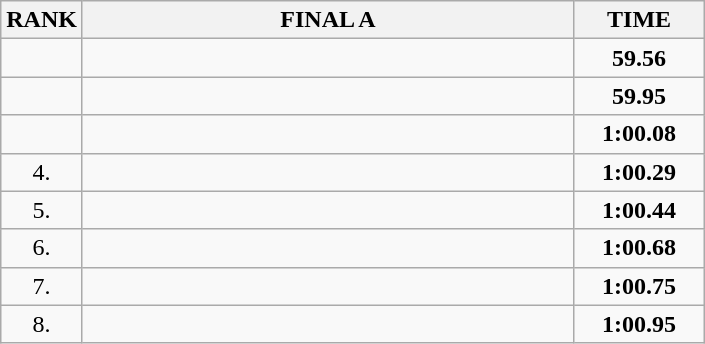<table class="wikitable">
<tr>
<th>RANK</th>
<th style="width: 20em">FINAL A</th>
<th style="width: 5em">TIME</th>
</tr>
<tr>
<td align="center"></td>
<td></td>
<td align="center"><strong>59.56</strong></td>
</tr>
<tr>
<td align="center"></td>
<td></td>
<td align="center"><strong>59.95</strong></td>
</tr>
<tr>
<td align="center"></td>
<td></td>
<td align="center"><strong>1:00.08</strong></td>
</tr>
<tr>
<td align="center">4.</td>
<td></td>
<td align="center"><strong>1:00.29</strong></td>
</tr>
<tr>
<td align="center">5.</td>
<td></td>
<td align="center"><strong>1:00.44</strong></td>
</tr>
<tr>
<td align="center">6.</td>
<td></td>
<td align="center"><strong>1:00.68</strong></td>
</tr>
<tr>
<td align="center">7.</td>
<td></td>
<td align="center"><strong>1:00.75</strong></td>
</tr>
<tr>
<td align="center">8.</td>
<td></td>
<td align="center"><strong>1:00.95</strong></td>
</tr>
</table>
